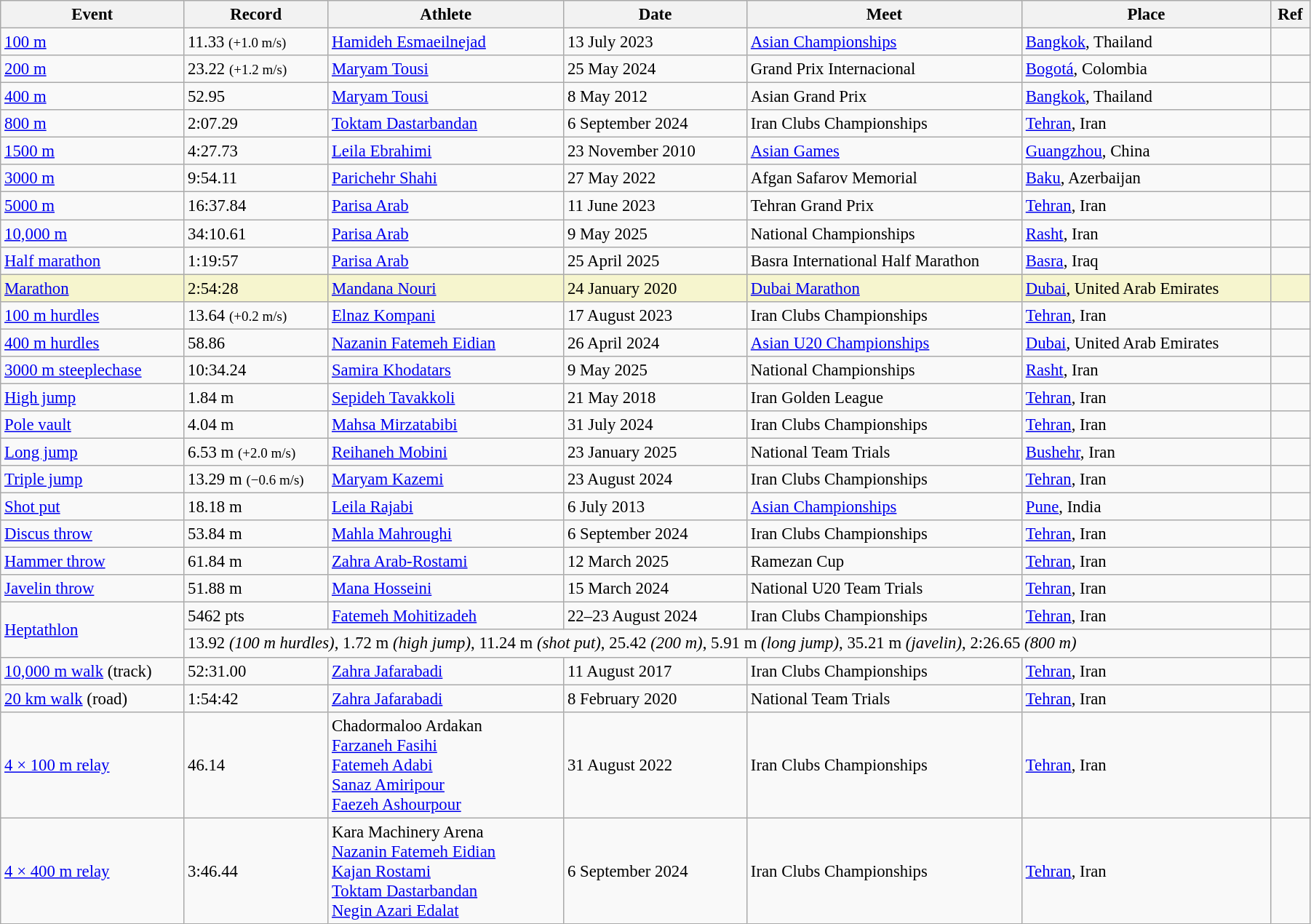<table class="wikitable" style="font-size:95%; width: 95%;">
<tr>
<th width=14%>Event</th>
<th width=11%>Record</th>
<th width=18%>Athlete</th>
<th width=14%>Date</th>
<th width=21%>Meet</th>
<th width=19%>Place</th>
<th width=3%>Ref</th>
</tr>
<tr>
<td><a href='#'>100 m</a></td>
<td>11.33 <small>(+1.0 m/s)</small></td>
<td><a href='#'>Hamideh Esmaeilnejad</a></td>
<td>13 July 2023</td>
<td><a href='#'>Asian Championships</a></td>
<td> <a href='#'>Bangkok</a>, Thailand</td>
<td></td>
</tr>
<tr>
<td><a href='#'>200 m</a></td>
<td>23.22 <small>(+1.2 m/s)</small></td>
<td><a href='#'>Maryam Tousi</a></td>
<td>25 May 2024</td>
<td>Grand Prix Internacional</td>
<td> <a href='#'>Bogotá</a>, Colombia</td>
<td></td>
</tr>
<tr>
<td><a href='#'>400 m</a></td>
<td>52.95</td>
<td><a href='#'>Maryam Tousi</a></td>
<td>8 May 2012</td>
<td>Asian Grand Prix</td>
<td> <a href='#'>Bangkok</a>, Thailand</td>
<td></td>
</tr>
<tr>
<td><a href='#'>800 m</a></td>
<td>2:07.29</td>
<td><a href='#'>Toktam Dastarbandan</a></td>
<td>6 September 2024</td>
<td>Iran Clubs Championships</td>
<td> <a href='#'>Tehran</a>, Iran</td>
<td></td>
</tr>
<tr>
<td><a href='#'>1500 m</a></td>
<td>4:27.73</td>
<td><a href='#'>Leila Ebrahimi</a></td>
<td>23 November 2010</td>
<td><a href='#'>Asian Games</a></td>
<td> <a href='#'>Guangzhou</a>, China</td>
<td></td>
</tr>
<tr>
<td><a href='#'>3000 m</a></td>
<td>9:54.11</td>
<td><a href='#'>Parichehr Shahi</a></td>
<td>27 May 2022</td>
<td>Afgan Safarov Memorial</td>
<td> <a href='#'>Baku</a>, Azerbaijan</td>
<td></td>
</tr>
<tr>
<td><a href='#'>5000 m</a></td>
<td>16:37.84</td>
<td><a href='#'>Parisa Arab</a></td>
<td>11 June 2023</td>
<td>Tehran Grand Prix</td>
<td> <a href='#'>Tehran</a>, Iran</td>
<td></td>
</tr>
<tr>
<td><a href='#'>10,000 m</a></td>
<td>34:10.61</td>
<td><a href='#'>Parisa Arab</a></td>
<td>9 May 2025</td>
<td>National Championships</td>
<td> <a href='#'>Rasht</a>, Iran</td>
<td></td>
</tr>
<tr>
<td><a href='#'>Half marathon</a></td>
<td>1:19:57</td>
<td><a href='#'>Parisa Arab</a></td>
<td>25 April 2025</td>
<td>Basra International Half Marathon</td>
<td> <a href='#'>Basra</a>, Iraq</td>
<td></td>
</tr>
<tr style="background:#f6F5CE;">
<td><a href='#'>Marathon</a></td>
<td>2:54:28</td>
<td><a href='#'>Mandana Nouri</a></td>
<td>24 January 2020</td>
<td><a href='#'>Dubai Marathon</a></td>
<td> <a href='#'>Dubai</a>, United Arab Emirates</td>
<td></td>
</tr>
<tr>
<td><a href='#'>100 m hurdles</a></td>
<td>13.64 <small>(+0.2 m/s)</small></td>
<td><a href='#'>Elnaz Kompani</a></td>
<td>17 August 2023</td>
<td>Iran Clubs Championships</td>
<td> <a href='#'>Tehran</a>, Iran</td>
<td></td>
</tr>
<tr>
<td><a href='#'>400 m hurdles</a></td>
<td>58.86</td>
<td><a href='#'>Nazanin Fatemeh Eidian</a></td>
<td>26 April 2024</td>
<td><a href='#'>Asian U20 Championships</a></td>
<td> <a href='#'>Dubai</a>, United Arab Emirates</td>
<td></td>
</tr>
<tr>
<td><a href='#'>3000 m steeplechase</a></td>
<td>10:34.24</td>
<td><a href='#'>Samira Khodatars</a></td>
<td>9 May 2025</td>
<td>National Championships</td>
<td> <a href='#'>Rasht</a>, Iran</td>
<td></td>
</tr>
<tr>
<td><a href='#'>High jump</a></td>
<td>1.84 m</td>
<td><a href='#'>Sepideh Tavakkoli</a></td>
<td>21 May 2018</td>
<td>Iran Golden League</td>
<td> <a href='#'>Tehran</a>, Iran</td>
<td></td>
</tr>
<tr>
<td><a href='#'>Pole vault</a></td>
<td>4.04 m</td>
<td><a href='#'>Mahsa Mirzatabibi</a></td>
<td>31 July 2024</td>
<td>Iran Clubs Championships</td>
<td> <a href='#'>Tehran</a>, Iran</td>
<td></td>
</tr>
<tr>
<td><a href='#'>Long jump</a></td>
<td>6.53 m <small>(+2.0 m/s)</small></td>
<td><a href='#'>Reihaneh Mobini</a></td>
<td>23 January 2025</td>
<td>National Team Trials</td>
<td> <a href='#'>Bushehr</a>, Iran</td>
<td></td>
</tr>
<tr>
<td><a href='#'>Triple jump</a></td>
<td>13.29 m <small>(−0.6 m/s)</small></td>
<td><a href='#'>Maryam Kazemi</a></td>
<td>23 August 2024</td>
<td>Iran Clubs Championships</td>
<td> <a href='#'>Tehran</a>, Iran</td>
<td></td>
</tr>
<tr>
<td><a href='#'>Shot put</a></td>
<td>18.18 m</td>
<td><a href='#'>Leila Rajabi</a></td>
<td>6 July 2013</td>
<td><a href='#'>Asian Championships</a></td>
<td> <a href='#'>Pune</a>, India</td>
<td></td>
</tr>
<tr>
<td><a href='#'>Discus throw</a></td>
<td>53.84 m</td>
<td><a href='#'>Mahla Mahroughi</a></td>
<td>6 September 2024</td>
<td>Iran Clubs Championships</td>
<td> <a href='#'>Tehran</a>, Iran</td>
<td></td>
</tr>
<tr>
<td><a href='#'>Hammer throw</a></td>
<td>61.84 m</td>
<td><a href='#'>Zahra Arab-Rostami</a></td>
<td>12 March 2025</td>
<td>Ramezan Cup</td>
<td> <a href='#'>Tehran</a>, Iran</td>
<td></td>
</tr>
<tr>
<td><a href='#'>Javelin throw</a></td>
<td>51.88 m</td>
<td><a href='#'>Mana Hosseini</a></td>
<td>15 March 2024</td>
<td>National U20 Team Trials</td>
<td> <a href='#'>Tehran</a>, Iran</td>
<td></td>
</tr>
<tr>
<td rowspan=2><a href='#'>Heptathlon</a></td>
<td>5462 pts</td>
<td><a href='#'>Fatemeh Mohitizadeh</a></td>
<td>22–23 August 2024</td>
<td>Iran Clubs Championships</td>
<td> <a href='#'>Tehran</a>, Iran</td>
<td></td>
</tr>
<tr>
<td colspan=5>13.92 <em>(100 m hurdles)</em>, 1.72 m <em>(high jump)</em>, 11.24 m <em>(shot put)</em>, 25.42 <em>(200 m)</em>, 5.91 m <em>(long jump)</em>, 35.21 m <em>(javelin)</em>, 2:26.65 <em>(800 m)</em></td>
<td></td>
</tr>
<tr>
<td><a href='#'>10,000 m walk</a> (track)</td>
<td>52:31.00</td>
<td><a href='#'>Zahra Jafarabadi</a></td>
<td>11 August 2017</td>
<td>Iran Clubs Championships</td>
<td> <a href='#'>Tehran</a>, Iran</td>
<td></td>
</tr>
<tr>
<td><a href='#'>20 km walk</a> (road)</td>
<td>1:54:42</td>
<td><a href='#'>Zahra Jafarabadi</a></td>
<td>8 February 2020</td>
<td>National Team Trials</td>
<td> <a href='#'>Tehran</a>, Iran</td>
<td></td>
</tr>
<tr>
<td><a href='#'>4 × 100 m relay</a></td>
<td>46.14</td>
<td> Chadormaloo Ardakan<br><a href='#'>Farzaneh Fasihi</a><br><a href='#'>Fatemeh Adabi</a><br><a href='#'>Sanaz Amiripour</a><br><a href='#'>Faezeh Ashourpour</a></td>
<td>31 August 2022</td>
<td>Iran Clubs Championships</td>
<td> <a href='#'>Tehran</a>, Iran</td>
<td></td>
</tr>
<tr>
<td><a href='#'>4 × 400 m relay</a></td>
<td>3:46.44</td>
<td> Kara Machinery Arena<br><a href='#'>Nazanin Fatemeh Eidian</a><br><a href='#'>Kajan Rostami</a><br><a href='#'>Toktam Dastarbandan</a><br><a href='#'>Negin Azari Edalat</a></td>
<td>6 September 2024</td>
<td>Iran Clubs Championships</td>
<td> <a href='#'>Tehran</a>, Iran</td>
<td></td>
</tr>
</table>
